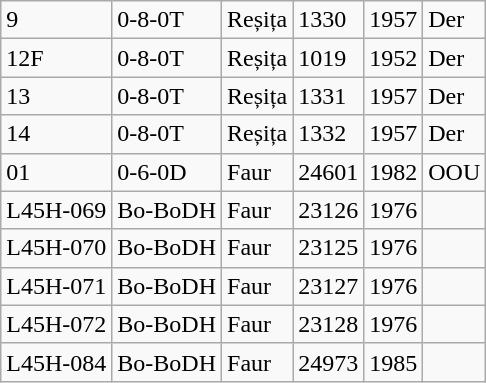<table class="wikitable">
<tr>
<td>9</td>
<td>0-8-0T</td>
<td>Reșița</td>
<td>1330</td>
<td>1957</td>
<td>Der</td>
</tr>
<tr>
<td>12F</td>
<td>0-8-0T</td>
<td>Reșița</td>
<td>1019</td>
<td>1952</td>
<td>Der</td>
</tr>
<tr>
<td>13</td>
<td>0-8-0T</td>
<td>Reșița</td>
<td>1331</td>
<td>1957</td>
<td>Der</td>
</tr>
<tr>
<td>14</td>
<td>0-8-0T</td>
<td>Reșița</td>
<td>1332</td>
<td>1957</td>
<td>Der</td>
</tr>
<tr>
<td>01</td>
<td>0-6-0D</td>
<td>Faur</td>
<td>24601</td>
<td>1982</td>
<td>OOU</td>
</tr>
<tr>
<td>L45H-069</td>
<td>Bo-BoDH</td>
<td>Faur</td>
<td>23126</td>
<td>1976</td>
<td></td>
</tr>
<tr>
<td>L45H-070</td>
<td>Bo-BoDH</td>
<td>Faur</td>
<td>23125</td>
<td>1976</td>
<td></td>
</tr>
<tr>
<td>L45H-071</td>
<td>Bo-BoDH</td>
<td>Faur</td>
<td>23127</td>
<td>1976</td>
<td></td>
</tr>
<tr>
<td>L45H-072</td>
<td>Bo-BoDH</td>
<td>Faur</td>
<td>23128</td>
<td>1976</td>
<td></td>
</tr>
<tr>
<td>L45H-084</td>
<td>Bo-BoDH</td>
<td>Faur</td>
<td>24973</td>
<td>1985</td>
<td></td>
</tr>
</table>
